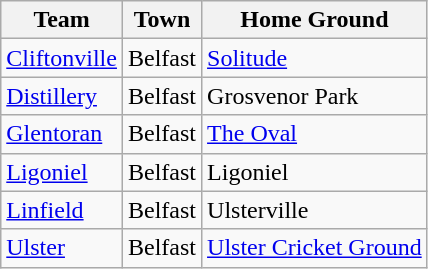<table class="wikitable sortable">
<tr>
<th>Team</th>
<th>Town</th>
<th>Home Ground</th>
</tr>
<tr>
<td><a href='#'>Cliftonville</a></td>
<td>Belfast</td>
<td><a href='#'>Solitude</a></td>
</tr>
<tr>
<td><a href='#'>Distillery</a></td>
<td>Belfast</td>
<td>Grosvenor Park</td>
</tr>
<tr>
<td><a href='#'>Glentoran</a></td>
<td>Belfast</td>
<td><a href='#'>The Oval</a></td>
</tr>
<tr>
<td><a href='#'>Ligoniel</a></td>
<td>Belfast</td>
<td>Ligoniel</td>
</tr>
<tr>
<td><a href='#'>Linfield</a></td>
<td>Belfast</td>
<td>Ulsterville</td>
</tr>
<tr>
<td><a href='#'>Ulster</a></td>
<td>Belfast</td>
<td><a href='#'>Ulster Cricket Ground</a></td>
</tr>
</table>
